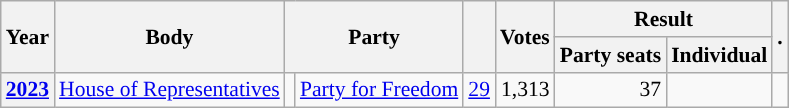<table class="wikitable plainrowheaders sortable" border=2 cellpadding=4 cellspacing=0 style="border: 1px #aaa solid; font-size: 90%; text-align:center;">
<tr>
<th scope="col" rowspan=2>Year</th>
<th scope="col" rowspan=2>Body</th>
<th scope="col" colspan=2 rowspan=2>Party</th>
<th scope="col" rowspan=2></th>
<th scope="col" rowspan=2>Votes</th>
<th scope="colgroup" colspan=2>Result</th>
<th scope="col" rowspan=2 class="unsortable">.</th>
</tr>
<tr>
<th scope="col">Party seats</th>
<th scope="col">Individual</th>
</tr>
<tr>
<th scope="row"><a href='#'>2023</a></th>
<td><a href='#'>House of Representatives</a></td>
<td style="background-color:"></td>
<td><a href='#'>Party for Freedom</a></td>
<td style=text-align:right><a href='#'>29</a></td>
<td style=text-align:right>1,313</td>
<td style=text-align:right>37</td>
<td></td>
<td></td>
</tr>
</table>
